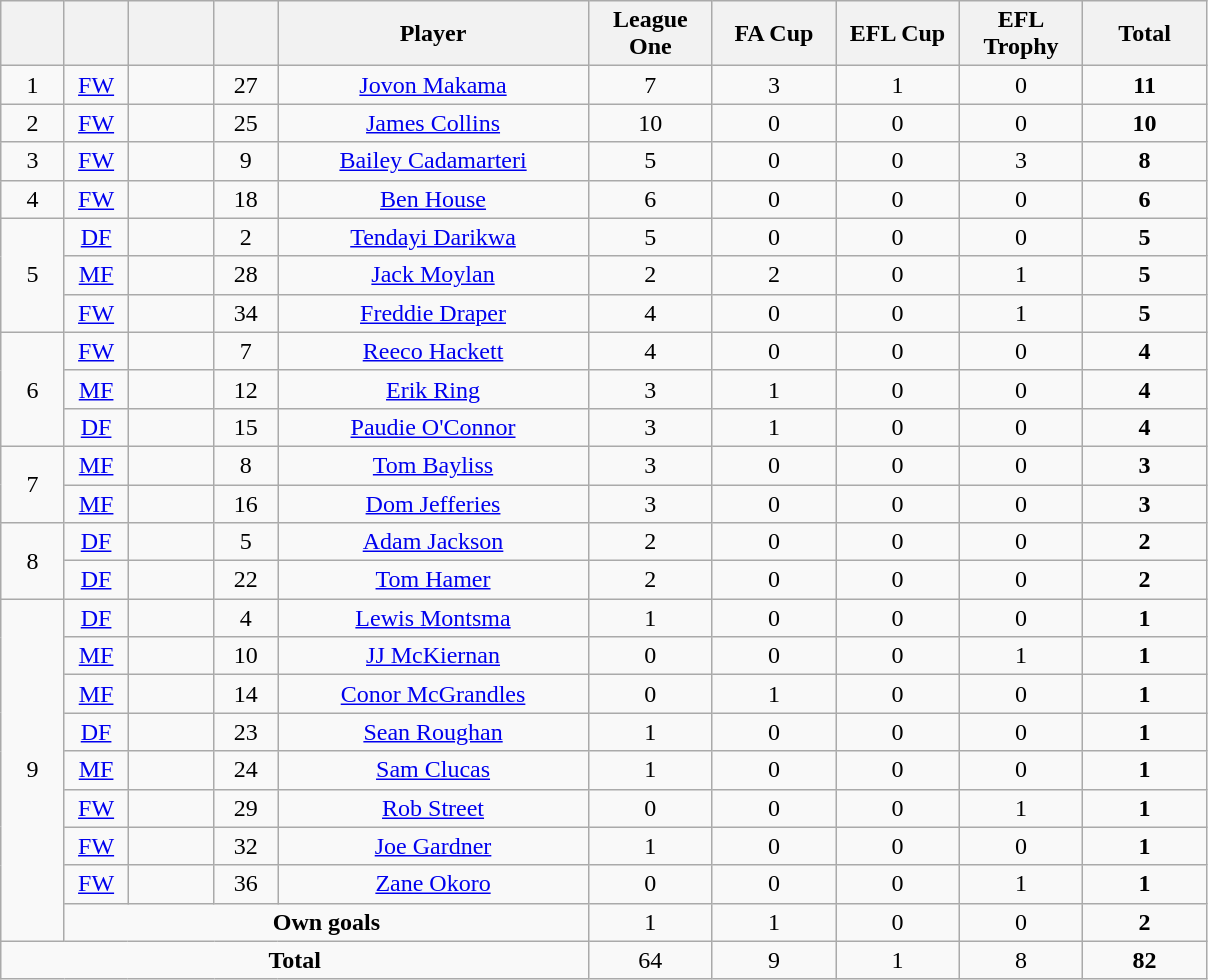<table class="wikitable" style="text-align:center">
<tr>
<th style="width:35px"></th>
<th style="width:35px"></th>
<th style="width:50px"></th>
<th style="width:35px"></th>
<th style="width:200px">Player</th>
<th style="width:75px">League One</th>
<th style="width:75px">FA Cup</th>
<th style="width:75px">EFL Cup</th>
<th style="width:75px">EFL Trophy</th>
<th style="width:75px">Total</th>
</tr>
<tr>
<td rowspan=1>1</td>
<td><a href='#'>FW</a></td>
<td></td>
<td>27</td>
<td><a href='#'>Jovon Makama</a></td>
<td>7</td>
<td>3</td>
<td>1</td>
<td>0</td>
<td><strong>11</strong></td>
</tr>
<tr>
<td rowspan=1>2</td>
<td><a href='#'>FW</a></td>
<td></td>
<td>25</td>
<td><a href='#'>James Collins</a></td>
<td>10</td>
<td>0</td>
<td>0</td>
<td>0</td>
<td><strong>10</strong></td>
</tr>
<tr>
<td rowspan=1>3</td>
<td><a href='#'>FW</a></td>
<td></td>
<td>9</td>
<td><a href='#'>Bailey Cadamarteri</a></td>
<td>5</td>
<td>0</td>
<td>0</td>
<td>3</td>
<td><strong>8</strong></td>
</tr>
<tr>
<td rowspan=1>4</td>
<td><a href='#'>FW</a></td>
<td></td>
<td>18</td>
<td><a href='#'>Ben House</a></td>
<td>6</td>
<td>0</td>
<td>0</td>
<td>0</td>
<td><strong>6</strong></td>
</tr>
<tr>
<td rowspan=3>5</td>
<td><a href='#'>DF</a></td>
<td></td>
<td>2</td>
<td><a href='#'>Tendayi Darikwa</a></td>
<td>5</td>
<td>0</td>
<td>0</td>
<td>0</td>
<td><strong>5</strong></td>
</tr>
<tr>
<td><a href='#'>MF</a></td>
<td></td>
<td>28</td>
<td><a href='#'>Jack Moylan</a></td>
<td>2</td>
<td>2</td>
<td>0</td>
<td>1</td>
<td><strong>5</strong></td>
</tr>
<tr>
<td><a href='#'>FW</a></td>
<td></td>
<td>34</td>
<td><a href='#'>Freddie Draper</a></td>
<td>4</td>
<td>0</td>
<td>0</td>
<td>1</td>
<td><strong>5</strong></td>
</tr>
<tr>
<td rowspan=3>6</td>
<td><a href='#'>FW</a></td>
<td></td>
<td>7</td>
<td><a href='#'>Reeco Hackett</a></td>
<td>4</td>
<td>0</td>
<td>0</td>
<td>0</td>
<td><strong>4</strong></td>
</tr>
<tr>
<td><a href='#'>MF</a></td>
<td></td>
<td>12</td>
<td><a href='#'>Erik Ring</a></td>
<td>3</td>
<td>1</td>
<td>0</td>
<td>0</td>
<td><strong>4</strong></td>
</tr>
<tr>
<td><a href='#'>DF</a></td>
<td></td>
<td>15</td>
<td><a href='#'>Paudie O'Connor</a></td>
<td>3</td>
<td>1</td>
<td>0</td>
<td>0</td>
<td><strong>4</strong></td>
</tr>
<tr>
<td rowspan=2>7</td>
<td><a href='#'>MF</a></td>
<td></td>
<td>8</td>
<td><a href='#'>Tom Bayliss</a></td>
<td>3</td>
<td>0</td>
<td>0</td>
<td>0</td>
<td><strong>3</strong></td>
</tr>
<tr>
<td><a href='#'>MF</a></td>
<td></td>
<td>16</td>
<td><a href='#'>Dom Jefferies</a></td>
<td>3</td>
<td>0</td>
<td>0</td>
<td>0</td>
<td><strong>3</strong></td>
</tr>
<tr>
<td rowspan=2>8</td>
<td><a href='#'>DF</a></td>
<td></td>
<td>5</td>
<td><a href='#'>Adam Jackson</a></td>
<td>2</td>
<td>0</td>
<td>0</td>
<td>0</td>
<td><strong>2</strong></td>
</tr>
<tr>
<td><a href='#'>DF</a></td>
<td></td>
<td>22</td>
<td><a href='#'>Tom Hamer</a></td>
<td>2</td>
<td>0</td>
<td>0</td>
<td>0</td>
<td><strong>2</strong></td>
</tr>
<tr>
<td rowspan=9>9</td>
<td><a href='#'>DF</a></td>
<td></td>
<td>4</td>
<td><a href='#'>Lewis Montsma</a></td>
<td>1</td>
<td>0</td>
<td>0</td>
<td>0</td>
<td><strong>1</strong></td>
</tr>
<tr>
<td><a href='#'>MF</a></td>
<td></td>
<td>10</td>
<td><a href='#'>JJ McKiernan</a></td>
<td>0</td>
<td>0</td>
<td>0</td>
<td>1</td>
<td><strong>1</strong></td>
</tr>
<tr>
<td><a href='#'>MF</a></td>
<td></td>
<td>14</td>
<td><a href='#'>Conor McGrandles</a></td>
<td>0</td>
<td>1</td>
<td>0</td>
<td>0</td>
<td><strong>1</strong></td>
</tr>
<tr>
<td><a href='#'>DF</a></td>
<td></td>
<td>23</td>
<td><a href='#'>Sean Roughan</a></td>
<td>1</td>
<td>0</td>
<td>0</td>
<td>0</td>
<td><strong>1</strong></td>
</tr>
<tr>
<td><a href='#'>MF</a></td>
<td></td>
<td>24</td>
<td><a href='#'>Sam Clucas</a></td>
<td>1</td>
<td>0</td>
<td>0</td>
<td>0</td>
<td><strong>1</strong></td>
</tr>
<tr>
<td><a href='#'>FW</a></td>
<td></td>
<td>29</td>
<td><a href='#'>Rob Street</a></td>
<td>0</td>
<td>0</td>
<td>0</td>
<td>1</td>
<td><strong>1</strong></td>
</tr>
<tr>
<td><a href='#'>FW</a></td>
<td></td>
<td>32</td>
<td><a href='#'>Joe Gardner</a></td>
<td>1</td>
<td>0</td>
<td>0</td>
<td>0</td>
<td><strong>1</strong></td>
</tr>
<tr>
<td><a href='#'>FW</a></td>
<td></td>
<td>36</td>
<td><a href='#'>Zane Okoro</a></td>
<td>0</td>
<td>0</td>
<td>0</td>
<td>1</td>
<td><strong>1</strong></td>
</tr>
<tr>
<td colspan="4"><strong>Own goals</strong></td>
<td>1</td>
<td>1</td>
<td>0</td>
<td>0</td>
<td><strong>2</strong></td>
</tr>
<tr>
<td colspan="5"><strong>Total</strong></td>
<td>64</td>
<td>9</td>
<td>1</td>
<td>8</td>
<td><strong>82</strong></td>
</tr>
</table>
